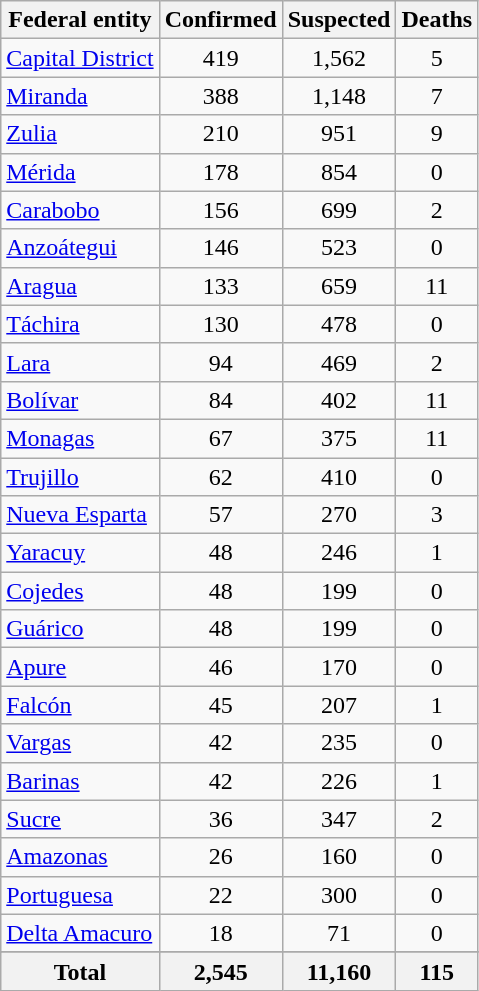<table class="wikitable sortable" style="text-align:center">
<tr>
<th>Federal entity</th>
<th>Confirmed</th>
<th>Suspected</th>
<th>Deaths</th>
</tr>
<tr>
<td align=left><a href='#'>Capital District</a></td>
<td>419</td>
<td>1,562</td>
<td>5</td>
</tr>
<tr>
<td align=left><a href='#'>Miranda</a></td>
<td>388</td>
<td>1,148</td>
<td>7</td>
</tr>
<tr>
<td align=left><a href='#'>Zulia</a></td>
<td>210</td>
<td>951</td>
<td>9</td>
</tr>
<tr>
<td align=left><a href='#'>Mérida</a></td>
<td>178</td>
<td>854</td>
<td>0</td>
</tr>
<tr>
<td align=left><a href='#'>Carabobo</a></td>
<td>156</td>
<td>699</td>
<td>2</td>
</tr>
<tr>
<td align=left><a href='#'>Anzoátegui</a></td>
<td>146</td>
<td>523</td>
<td>0</td>
</tr>
<tr>
<td align=left><a href='#'>Aragua</a></td>
<td>133</td>
<td>659</td>
<td>11</td>
</tr>
<tr>
<td align=left><a href='#'>Táchira</a></td>
<td>130</td>
<td>478</td>
<td>0</td>
</tr>
<tr>
<td align=left><a href='#'>Lara</a></td>
<td>94</td>
<td>469</td>
<td>2</td>
</tr>
<tr>
<td align=left><a href='#'>Bolívar</a></td>
<td>84</td>
<td>402</td>
<td>11</td>
</tr>
<tr>
<td align=left><a href='#'>Monagas</a></td>
<td>67</td>
<td>375</td>
<td>11</td>
</tr>
<tr>
<td align=left><a href='#'>Trujillo</a></td>
<td>62</td>
<td>410</td>
<td>0</td>
</tr>
<tr>
<td align=left><a href='#'>Nueva Esparta</a></td>
<td>57</td>
<td>270</td>
<td>3</td>
</tr>
<tr>
<td align=left><a href='#'>Yaracuy</a></td>
<td>48</td>
<td>246</td>
<td>1</td>
</tr>
<tr>
<td align=left><a href='#'>Cojedes</a></td>
<td>48</td>
<td>199</td>
<td>0</td>
</tr>
<tr>
<td align=left><a href='#'>Guárico</a></td>
<td>48</td>
<td>199</td>
<td>0</td>
</tr>
<tr>
<td align=left><a href='#'>Apure</a></td>
<td>46</td>
<td>170</td>
<td>0</td>
</tr>
<tr>
<td align=left><a href='#'>Falcón</a></td>
<td>45</td>
<td>207</td>
<td>1</td>
</tr>
<tr>
<td align=left><a href='#'>Vargas</a></td>
<td>42</td>
<td>235</td>
<td>0</td>
</tr>
<tr>
<td align=left><a href='#'>Barinas</a></td>
<td>42</td>
<td>226</td>
<td>1</td>
</tr>
<tr>
<td align=left><a href='#'>Sucre</a></td>
<td>36</td>
<td>347</td>
<td>2</td>
</tr>
<tr>
<td align=left><a href='#'>Amazonas</a></td>
<td>26</td>
<td>160</td>
<td>0</td>
</tr>
<tr>
<td align=left><a href='#'>Portuguesa</a></td>
<td>22</td>
<td>300</td>
<td>0</td>
</tr>
<tr>
<td align=left><a href='#'>Delta Amacuro</a></td>
<td>18</td>
<td>71</td>
<td>0</td>
</tr>
<tr>
</tr>
<tr class="sortbottom">
<th>Total</th>
<th>2,545</th>
<th>11,160</th>
<th>115</th>
</tr>
</table>
